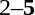<table width="100%" cellspacing="1">
<tr>
<th width=45%></th>
<th width=10%></th>
<th width=45%></th>
</tr>
<tr>
<td></td>
<td align="center">2–<strong>5</strong></td>
<td><strong></strong></td>
</tr>
</table>
